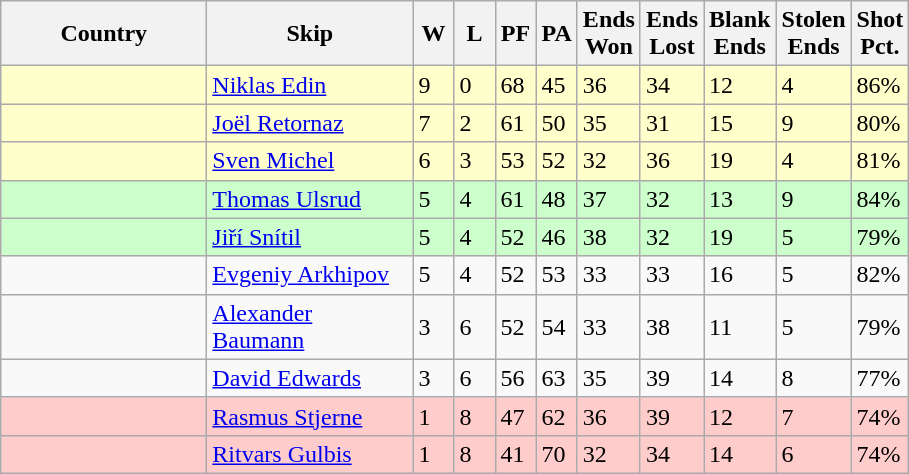<table class=wikitable>
<tr>
<th width=130>Country</th>
<th width=130>Skip</th>
<th width=20>W</th>
<th width=20>L</th>
<th width=20>PF</th>
<th width=20>PA</th>
<th width=20>Ends Won</th>
<th width=20>Ends Lost</th>
<th width=20>Blank Ends</th>
<th width=20>Stolen Ends</th>
<th width=20>Shot Pct.</th>
</tr>
<tr bgcolor=#ffffcc>
<td></td>
<td><a href='#'>Niklas Edin</a></td>
<td>9</td>
<td>0</td>
<td>68</td>
<td>45</td>
<td>36</td>
<td>34</td>
<td>12</td>
<td>4</td>
<td>86%</td>
</tr>
<tr bgcolor=#ffffcc>
<td></td>
<td><a href='#'>Joël Retornaz</a></td>
<td>7</td>
<td>2</td>
<td>61</td>
<td>50</td>
<td>35</td>
<td>31</td>
<td>15</td>
<td>9</td>
<td>80%</td>
</tr>
<tr bgcolor=#ffffcc>
<td></td>
<td><a href='#'>Sven Michel</a></td>
<td>6</td>
<td>3</td>
<td>53</td>
<td>52</td>
<td>32</td>
<td>36</td>
<td>19</td>
<td>4</td>
<td>81%</td>
</tr>
<tr bgcolor=#ccffcc>
<td></td>
<td><a href='#'>Thomas Ulsrud</a></td>
<td>5</td>
<td>4</td>
<td>61</td>
<td>48</td>
<td>37</td>
<td>32</td>
<td>13</td>
<td>9</td>
<td>84%</td>
</tr>
<tr bgcolor=#ccffcc>
<td></td>
<td><a href='#'>Jiří Snítil</a></td>
<td>5</td>
<td>4</td>
<td>52</td>
<td>46</td>
<td>38</td>
<td>32</td>
<td>19</td>
<td>5</td>
<td>79%</td>
</tr>
<tr>
<td></td>
<td><a href='#'>Evgeniy Arkhipov</a></td>
<td>5</td>
<td>4</td>
<td>52</td>
<td>53</td>
<td>33</td>
<td>33</td>
<td>16</td>
<td>5</td>
<td>82%</td>
</tr>
<tr>
<td></td>
<td><a href='#'>Alexander Baumann</a></td>
<td>3</td>
<td>6</td>
<td>52</td>
<td>54</td>
<td>33</td>
<td>38</td>
<td>11</td>
<td>5</td>
<td>79%</td>
</tr>
<tr>
<td></td>
<td><a href='#'>David Edwards</a></td>
<td>3</td>
<td>6</td>
<td>56</td>
<td>63</td>
<td>35</td>
<td>39</td>
<td>14</td>
<td>8</td>
<td>77%</td>
</tr>
<tr bgcolor=#ffcccc>
<td></td>
<td><a href='#'>Rasmus Stjerne</a></td>
<td>1</td>
<td>8</td>
<td>47</td>
<td>62</td>
<td>36</td>
<td>39</td>
<td>12</td>
<td>7</td>
<td>74%</td>
</tr>
<tr bgcolor=#ffcccc>
<td></td>
<td><a href='#'>Ritvars Gulbis</a></td>
<td>1</td>
<td>8</td>
<td>41</td>
<td>70</td>
<td>32</td>
<td>34</td>
<td>14</td>
<td>6</td>
<td>74%</td>
</tr>
</table>
